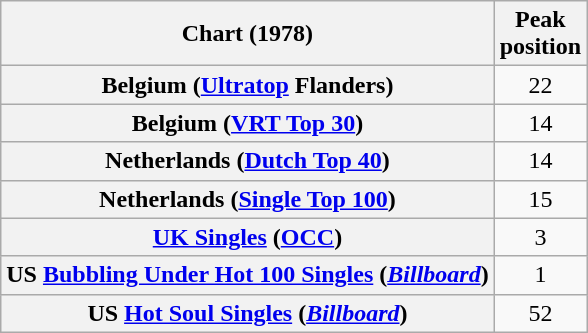<table class="wikitable sortable plainrowheaders">
<tr>
<th scope="col">Chart (1978)</th>
<th scope="col">Peak<br>position</th>
</tr>
<tr>
<th scope="row">Belgium (<a href='#'>Ultratop</a> Flanders)</th>
<td style="text-align:center;">22</td>
</tr>
<tr>
<th scope="row">Belgium (<a href='#'>VRT Top 30</a>)</th>
<td style="text-align:center;">14</td>
</tr>
<tr>
<th scope="row">Netherlands (<a href='#'>Dutch Top 40</a>)</th>
<td style="text-align:center;">14</td>
</tr>
<tr>
<th scope="row">Netherlands (<a href='#'>Single Top 100</a>)</th>
<td style="text-align:center;">15</td>
</tr>
<tr>
<th scope="row"><a href='#'>UK Singles</a> (<a href='#'>OCC</a>)</th>
<td style="text-align:center;">3</td>
</tr>
<tr>
<th scope="row">US <a href='#'>Bubbling Under Hot 100 Singles</a> (<em><a href='#'>Billboard</a></em>)</th>
<td style="text-align:center;">1</td>
</tr>
<tr>
<th scope="row">US <a href='#'>Hot Soul Singles</a> (<em><a href='#'>Billboard</a></em>)</th>
<td style="text-align:center;">52</td>
</tr>
</table>
